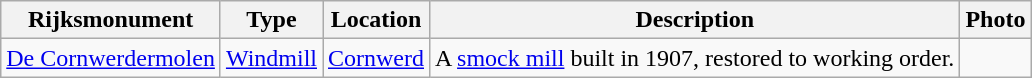<table class="wikitable">
<tr>
<th>Rijksmonument</th>
<th>Type</th>
<th>Location</th>
<th>Description</th>
<th>Photo</th>
</tr>
<tr>
<td><a href='#'>De Cornwerdermolen</a><br></td>
<td><a href='#'>Windmill</a></td>
<td><a href='#'>Cornwerd</a></td>
<td>A <a href='#'>smock mill</a> built in 1907, restored to working order.</td>
<td></td>
</tr>
</table>
